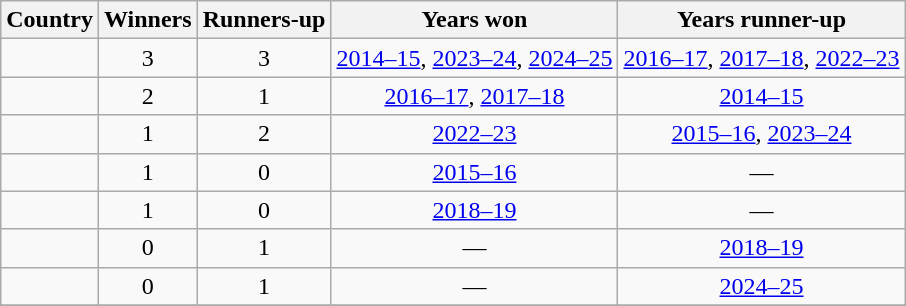<table class="wikitable">
<tr>
<th>Country</th>
<th>Winners</th>
<th>Runners-up</th>
<th>Years won</th>
<th>Years runner-up</th>
</tr>
<tr>
<td></td>
<td align=center>3</td>
<td align=center>3</td>
<td align=center><a href='#'>2014–15</a>, <a href='#'>2023–24</a>, <a href='#'>2024–25</a></td>
<td align=center><a href='#'>2016–17</a>, <a href='#'>2017–18</a>, <a href='#'>2022–23</a></td>
</tr>
<tr>
<td></td>
<td align=center>2</td>
<td align=center>1</td>
<td align=center><a href='#'>2016–17</a>, <a href='#'>2017–18</a></td>
<td align=center><a href='#'>2014–15</a></td>
</tr>
<tr>
<td></td>
<td align="center">1</td>
<td align="center">2</td>
<td align="center"><a href='#'>2022–23</a></td>
<td align="center"><a href='#'>2015–16</a>, <a href='#'>2023–24</a></td>
</tr>
<tr>
<td></td>
<td align=center>1</td>
<td align=center>0</td>
<td align=center><a href='#'>2015–16</a></td>
<td align=center>—</td>
</tr>
<tr>
<td></td>
<td align=center>1</td>
<td align=center>0</td>
<td align=center><a href='#'>2018–19</a></td>
<td align=center>—</td>
</tr>
<tr>
<td></td>
<td align=center>0</td>
<td align=center>1</td>
<td align=center>—</td>
<td align=center><a href='#'>2018–19</a></td>
</tr>
<tr>
<td></td>
<td align=center>0</td>
<td align=center>1</td>
<td align=center>—</td>
<td align=center><a href='#'>2024–25</a></td>
</tr>
<tr>
</tr>
</table>
